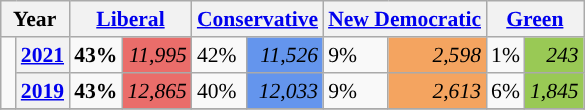<table class="wikitable" style="float:right; width:400; font-size:90%; margin-left:1em;">
<tr>
<th colspan="2" scope="col">Year</th>
<th colspan="2" scope="col"><a href='#'>Liberal</a></th>
<th colspan="2" scope="col"><a href='#'>Conservative</a></th>
<th colspan="2" scope="col"><a href='#'>New Democratic</a></th>
<th colspan="2" scope="col"><a href='#'>Green</a></th>
</tr>
<tr>
<td rowspan="2" style="width: 0.25em; background-color: "></td>
<th><a href='#'>2021</a></th>
<td><strong>43%</strong></td>
<td style="text-align:right; background:#EA6D6A;"><em>11,995</em></td>
<td>42%</td>
<td style="text-align:right; background:#6495ED;"><em>11,526</em></td>
<td>9%</td>
<td style="text-align:right; background:#F4A460;"><em>2,598</em></td>
<td>1%</td>
<td style="text-align:right; background:#99C955;"><em>243</em></td>
</tr>
<tr>
<th><a href='#'>2019</a></th>
<td><strong>43%</strong></td>
<td style="text-align:right; background:#EA6D6A;"><em>12,865</em></td>
<td>40%</td>
<td style="text-align:right; background:#6495ED;"><em>12,033</em></td>
<td>9%</td>
<td style="text-align:right; background:#F4A460;"><em>2,613</em></td>
<td>6%</td>
<td style="text-align:right; background:#99C955;"><em>1,845</em></td>
</tr>
<tr>
</tr>
</table>
